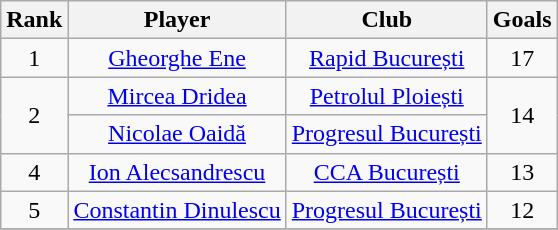<table class="wikitable sortable" style="text-align:center">
<tr>
<th>Rank</th>
<th>Player</th>
<th>Club</th>
<th>Goals</th>
</tr>
<tr>
<td rowspan=1 align=center>1</td>
<td><a href='#'>Gheorghe Ene</a></td>
<td><a href='#'>Rapid București</a></td>
<td rowspan=1 align=center>17</td>
</tr>
<tr>
<td rowspan=2 align=center>2</td>
<td><a href='#'>Mircea Dridea</a></td>
<td><a href='#'>Petrolul Ploiești</a></td>
<td rowspan=2 align=center>14</td>
</tr>
<tr>
<td><a href='#'>Nicolae Oaidă</a></td>
<td><a href='#'>Progresul București</a></td>
</tr>
<tr>
<td rowspan=1 align=center>4</td>
<td><a href='#'>Ion Alecsandrescu</a></td>
<td><a href='#'>CCA București</a></td>
<td rowspan=1 align=center>13</td>
</tr>
<tr>
<td rowspan=1 align=center>5</td>
<td><a href='#'>Constantin Dinulescu</a></td>
<td><a href='#'>Progresul București</a></td>
<td rowspan=1 align=center>12</td>
</tr>
<tr>
</tr>
</table>
